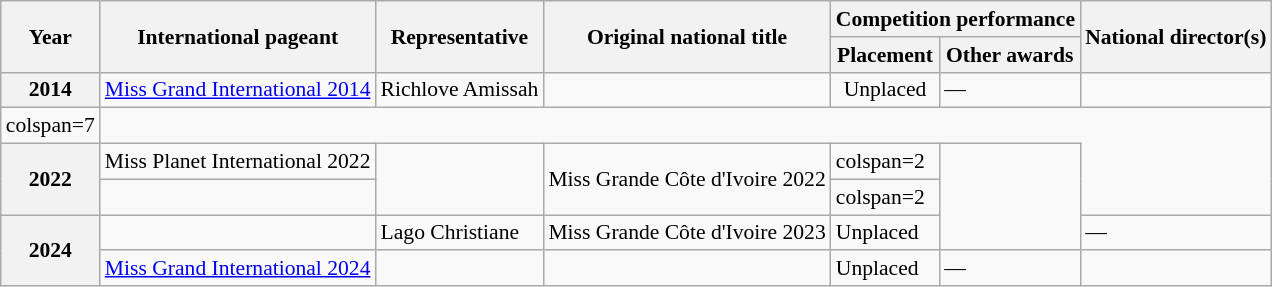<table class="wikitable defaultcenter col3left col7left" style="font-size:90%;">
<tr>
<th rowspan=2>Year</th>
<th rowspan=2>International pageant</th>
<th rowspan=2>Representative</th>
<th rowspan=2>Original national title</th>
<th colspan=2>Competition performance</th>
<th rowspan=2>National director(s)</th>
</tr>
<tr>
<th>Placement</th>
<th>Other awards</th>
</tr>
<tr>
<th>2014</th>
<td><a href='#'>Miss Grand International 2014</a></td>
<td>Richlove Amissah</td>
<td></td>
<td align=center>Unplaced</td>
<td>—</td>
<td></td>
</tr>
<tr>
<td>colspan=7 </td>
</tr>
<tr>
<th rowspan=2>2022</th>
<td>Miss Planet International 2022</td>
<td rowspan=2></td>
<td rowspan=2>Miss Grande Côte d'Ivoire 2022</td>
<td>colspan=2 </td>
<td rowspan=3></td>
</tr>
<tr>
<td></td>
<td>colspan=2 </td>
</tr>
<tr>
<th rowspan=2>2024</th>
<td></td>
<td>Lago Christiane</td>
<td>Miss Grande Côte d'Ivoire 2023</td>
<td>Unplaced</td>
<td>—</td>
</tr>
<tr>
<td><a href='#'>Miss Grand International 2024</a></td>
<td></td>
<td></td>
<td>Unplaced</td>
<td>—</td>
<td></td>
</tr>
</table>
